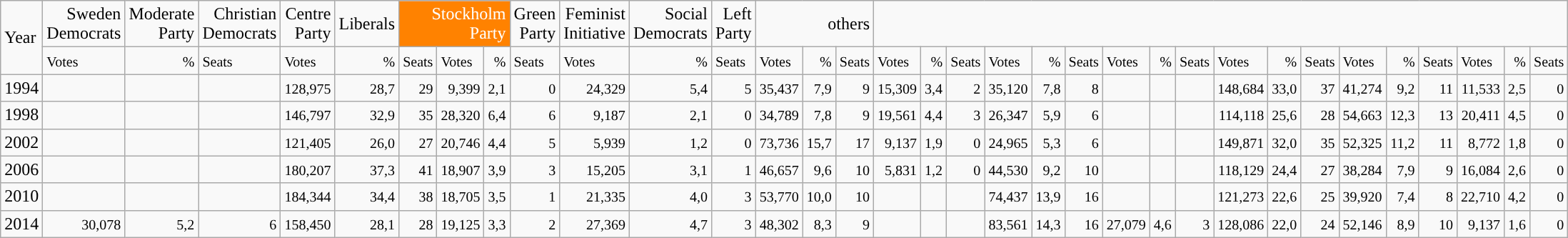<table class="wikitable" border="1" style="margin:auto;">
<tr style="text-align: right;">
<td style="text-align: left; width: 50px;" rowspan="2">Year</td>
<td style="width: 80px; background: ">Sweden Democrats</td>
<td style="width: 80px; background: ">Moderate Party</td>
<td style="width: 80px; background: ">Christian Democrats</td>
<td style="width: 80px; background: ">Centre Party</td>
<td style="width: 80px; background: ">Liberals</td>
<td style="width: 80px; background: #ff8200; color:white;" colspan="3">Stockholm Party</td>
<td style="width: 80px; background: ">Green Party</td>
<td>Feminist Initiative</td>
<td style="width: 80px; background: ">Social Democrats</td>
<td style="width: 80px; background: ">Left Party</td>
<td style="width: 80px;" colspan="3">others</td>
</tr>
<tr>
<td><small>Votes</small></td>
<td ALIGN="right"><small>%</small></td>
<td><small>Seats</small></td>
<td><small>Votes</small></td>
<td ALIGN="right"><small>%</small></td>
<td><small>Seats</small></td>
<td><small>Votes</small></td>
<td ALIGN="right"><small>%</small></td>
<td><small>Seats</small></td>
<td><small>Votes</small></td>
<td ALIGN="right"><small>%</small></td>
<td><small>Seats</small></td>
<td><small>Votes</small></td>
<td ALIGN="right"><small>%</small></td>
<td><small>Seats</small></td>
<td><small>Votes</small></td>
<td ALIGN="right"><small>%</small></td>
<td><small>Seats</small></td>
<td><small>Votes</small></td>
<td ALIGN="right"><small>%</small></td>
<td><small>Seats</small></td>
<td><small>Votes</small></td>
<td ALIGN="right"><small>%</small></td>
<td><small>Seats</small></td>
<td><small>Votes</small></td>
<td ALIGN="right"><small>%</small></td>
<td><small>Seats</small></td>
<td><small>Votes</small></td>
<td ALIGN="right"><small>%</small></td>
<td><small>Seats</small></td>
<td><small>Votes</small></td>
<td ALIGN="right"><small>%</small></td>
<td><small>Seats</small></td>
</tr>
<tr style="text-align: right;">
<td style="text-align: left;">1994</td>
<td><small> </small></td>
<td><small> </small></td>
<td><small> </small></td>
<td><small>128,975</small></td>
<td><small>28,7</small></td>
<td><small>29</small></td>
<td><small>9,399</small></td>
<td><small>2,1</small></td>
<td><small>0</small></td>
<td><small>24,329</small></td>
<td><small>5,4</small></td>
<td><small>5</small></td>
<td><small>35,437</small></td>
<td><small>7,9</small></td>
<td><small>9</small></td>
<td><small>15,309</small></td>
<td><small>3,4</small></td>
<td><small>2</small></td>
<td><small>35,120</small></td>
<td><small>7,8</small></td>
<td><small>8</small></td>
<td><small> </small></td>
<td><small> </small></td>
<td><small> </small></td>
<td><small>148,684</small></td>
<td><small>33,0</small></td>
<td><small>37</small></td>
<td><small>41,274</small></td>
<td><small>9,2</small></td>
<td><small>11</small></td>
<td><small>11,533</small></td>
<td><small>2,5</small></td>
<td><small>0</small></td>
</tr>
<tr style="text-align: right;">
<td style="text-align: left;">1998</td>
<td><small> </small></td>
<td><small> </small></td>
<td><small> </small></td>
<td><small>146,797</small></td>
<td><small>32,9</small></td>
<td><small>35</small></td>
<td><small>28,320</small></td>
<td><small>6,4</small></td>
<td><small>6</small></td>
<td><small>9,187</small></td>
<td><small>2,1</small></td>
<td><small>0</small></td>
<td><small>34,789</small></td>
<td><small>7,8</small></td>
<td><small>9</small></td>
<td><small>19,561</small></td>
<td><small>4,4</small></td>
<td><small>3</small></td>
<td><small>26,347</small></td>
<td><small>5,9</small></td>
<td><small>6</small></td>
<td><small> </small></td>
<td><small> </small></td>
<td><small> </small></td>
<td><small>114,118</small></td>
<td><small>25,6</small></td>
<td><small>28</small></td>
<td><small>54,663</small></td>
<td><small>12,3</small></td>
<td><small>13</small></td>
<td><small>20,411</small></td>
<td><small>4,5</small></td>
<td><small>0</small></td>
</tr>
<tr style="text-align: right;">
<td style="text-align: left;">2002</td>
<td><small> </small></td>
<td><small> </small></td>
<td><small> </small></td>
<td><small>121,405</small></td>
<td><small>26,0</small></td>
<td><small>27</small></td>
<td><small>20,746</small></td>
<td><small>4,4</small></td>
<td><small>5</small></td>
<td><small>5,939</small></td>
<td><small>1,2</small></td>
<td><small>0</small></td>
<td><small>73,736</small></td>
<td><small>15,7</small></td>
<td><small>17</small></td>
<td><small>9,137</small></td>
<td><small>1,9</small></td>
<td><small>0</small></td>
<td><small>24,965</small></td>
<td><small>5,3</small></td>
<td><small>6</small></td>
<td><small> </small></td>
<td><small> </small></td>
<td><small> </small></td>
<td><small>149,871</small></td>
<td><small>32,0</small></td>
<td><small>35</small></td>
<td><small>52,325</small></td>
<td><small>11,2</small></td>
<td><small>11</small></td>
<td><small>8,772</small></td>
<td><small>1,8</small></td>
<td><small>0</small></td>
</tr>
<tr style="text-align: right;">
<td style="text-align: left;">2006</td>
<td><small> </small></td>
<td><small> </small></td>
<td><small> </small></td>
<td><small>180,207</small></td>
<td><small>37,3</small></td>
<td><small>41</small></td>
<td><small>18,907</small></td>
<td><small>3,9</small></td>
<td><small>3</small></td>
<td><small>15,205</small></td>
<td><small>3,1</small></td>
<td><small>1</small></td>
<td><small>46,657</small></td>
<td><small>9,6</small></td>
<td><small>10</small></td>
<td><small>5,831</small></td>
<td><small>1,2</small></td>
<td><small>0</small></td>
<td><small>44,530</small></td>
<td><small>9,2</small></td>
<td><small>10</small></td>
<td><small> </small></td>
<td><small> </small></td>
<td><small> </small></td>
<td><small>118,129</small></td>
<td><small>24,4</small></td>
<td><small>27</small></td>
<td><small>38,284</small></td>
<td><small>7,9</small></td>
<td><small>9</small></td>
<td><small>16,084</small></td>
<td><small>2,6</small></td>
<td><small>0</small></td>
</tr>
<tr style="text-align: right;">
<td style="text-align: left;">2010</td>
<td><small> </small></td>
<td><small> </small></td>
<td><small> </small></td>
<td><small>184,344</small></td>
<td><small>34,4</small></td>
<td><small>38</small></td>
<td><small>18,705</small></td>
<td><small>3,5</small></td>
<td><small>1</small></td>
<td><small>21,335</small></td>
<td><small>4,0</small></td>
<td><small>3</small></td>
<td><small>53,770</small></td>
<td><small>10,0</small></td>
<td><small>10</small></td>
<td><small> </small></td>
<td><small> </small></td>
<td><small> </small></td>
<td><small>74,437</small></td>
<td><small>13,9</small></td>
<td><small>16</small></td>
<td><small> </small></td>
<td><small> </small></td>
<td><small> </small></td>
<td><small>121,273</small></td>
<td><small>22,6</small></td>
<td><small>25</small></td>
<td><small>39,920</small></td>
<td><small>7,4</small></td>
<td><small>8</small></td>
<td><small>22,710</small></td>
<td><small>4,2</small></td>
<td><small>0</small></td>
</tr>
<tr style="text-align: right;">
<td style="text-align: left;">2014</td>
<td><small>30,078</small></td>
<td><small>5,2</small></td>
<td><small>6</small></td>
<td><small>158,450</small></td>
<td><small>28,1</small></td>
<td><small>28</small></td>
<td><small>19,125</small></td>
<td><small>3,3</small></td>
<td><small>2</small></td>
<td><small>27,369</small></td>
<td><small>4,7</small></td>
<td><small>3</small></td>
<td><small>48,302</small></td>
<td><small>8,3</small></td>
<td><small>9</small></td>
<td><small> </small></td>
<td><small> </small></td>
<td><small> </small></td>
<td><small>83,561</small></td>
<td><small>14,3</small></td>
<td><small>16</small></td>
<td><small>27,079</small></td>
<td><small>4,6</small></td>
<td><small>3</small></td>
<td><small>128,086</small></td>
<td><small>22,0</small></td>
<td><small>24</small></td>
<td><small>52,146</small></td>
<td><small>8,9</small></td>
<td><small>10</small></td>
<td><small>9,137</small></td>
<td><small>1,6</small></td>
<td><small>0</small></td>
</tr>
</table>
